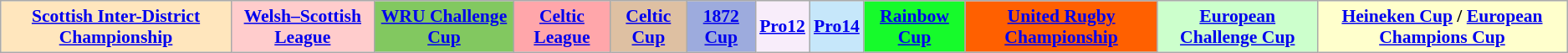<table class="wikitable" style="font-size:90%">
<tr>
<td style="text-align:center; background:#FFE6BD;"><strong><a href='#'>Scottish Inter-District Championship</a></strong></td>
<td style="text-align:center; background:#FCC;"><strong><a href='#'>Welsh–Scottish League</a></strong></td>
<td style="text-align:center; background:#82C860;"><strong><a href='#'>WRU Challenge Cup</a></strong></td>
<td style="text-align:center; background:#FFA6AA;"><strong><a href='#'>Celtic League</a></strong></td>
<td style="text-align:center; background:#DEC0A2;"><strong><a href='#'>Celtic Cup</a></strong></td>
<td style="text-align:center; background:#9DABDD;"><strong><a href='#'>1872 Cup</a></strong></td>
<td style="text-align:center; background:#F8EDFA;"><strong><a href='#'>Pro12</a></strong></td>
<td style="text-align:center; background:#C6E7FA;"><strong><a href='#'>Pro14</a></strong></td>
<td style="text-align:center; background:#16FB2B;"><strong><a href='#'>Rainbow Cup</a></strong></td>
<td style="text-align:center; background:#FF6000;"><strong><a href='#'>United Rugby Championship</a></strong></td>
<td style="text-align:center; background:#ccffcc;"><strong><a href='#'>European Challenge Cup</a></strong></td>
<td style="text-align:center; background:#ffffcc;"><strong><a href='#'>Heineken Cup</a> / <a href='#'>European Champions Cup</a></strong></td>
</tr>
</table>
